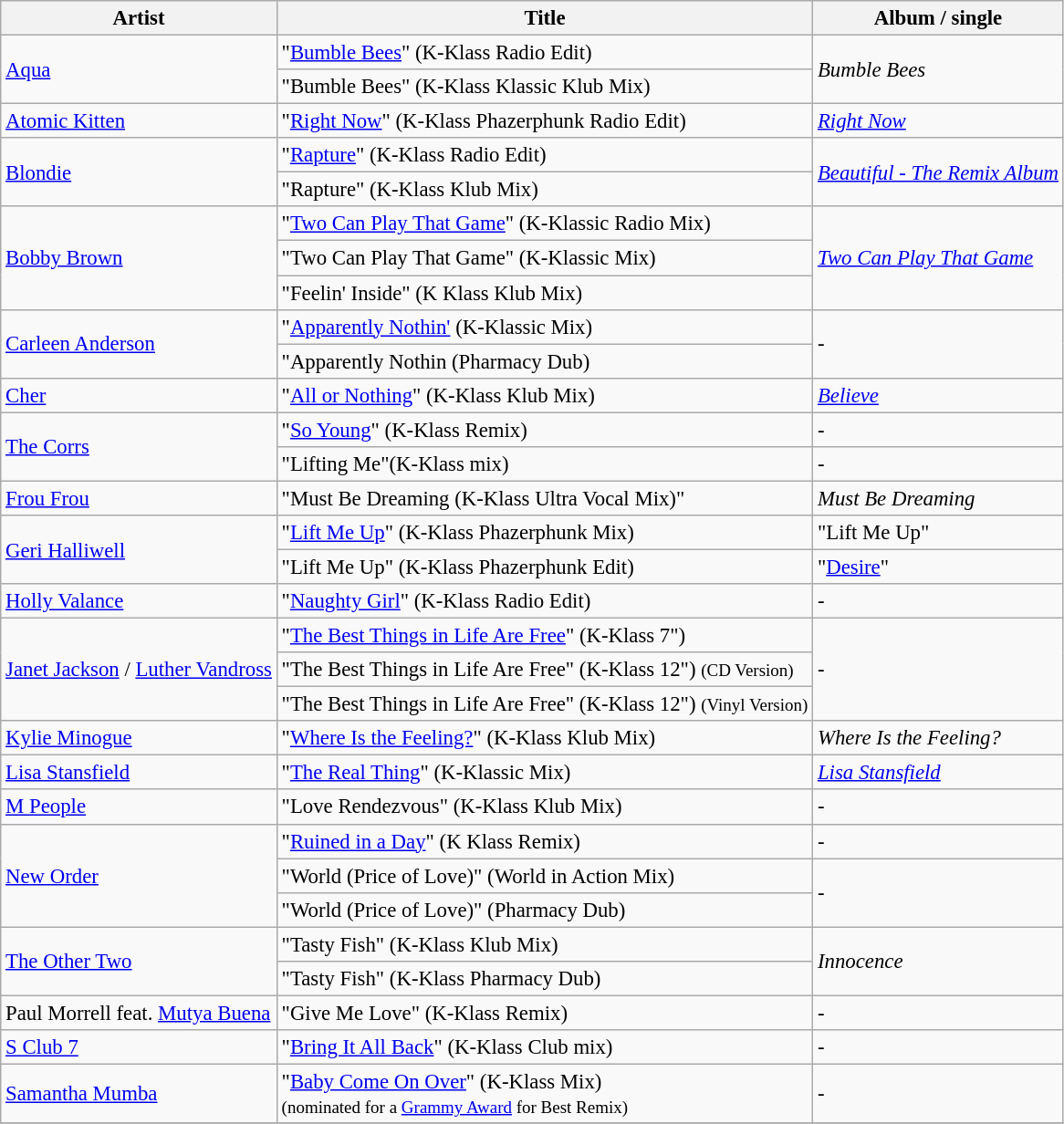<table class="wikitable" style="font-size:95%">
<tr>
<th>Artist</th>
<th>Title</th>
<th>Album / single</th>
</tr>
<tr>
<td style="text-align:left;" rowspan="2"><a href='#'>Aqua</a></td>
<td align=left>"<a href='#'>Bumble Bees</a>" (K-Klass Radio Edit)</td>
<td style="text-align:left;" rowspan="2"><em>Bumble Bees</em></td>
</tr>
<tr>
<td align=left>"Bumble Bees" (K-Klass Klassic Klub Mix)</td>
</tr>
<tr>
<td align=left><a href='#'>Atomic Kitten</a></td>
<td align=left>"<a href='#'>Right Now</a>" (K-Klass Phazerphunk Radio Edit)</td>
<td align=left><em><a href='#'>Right Now</a></em></td>
</tr>
<tr>
<td style="text-align:left;" rowspan="2"><a href='#'>Blondie</a></td>
<td align=left>"<a href='#'>Rapture</a>" (K-Klass Radio Edit)</td>
<td style="text-align:left;" rowspan="2"><em><a href='#'>Beautiful - The Remix Album</a></em></td>
</tr>
<tr>
<td align=left>"Rapture" (K-Klass Klub Mix)</td>
</tr>
<tr>
<td style="text-align:left;" rowspan="3"><a href='#'>Bobby Brown</a></td>
<td align=left>"<a href='#'>Two Can Play That Game</a>" (K-Klassic Radio Mix)</td>
<td style="text-align:left;" rowspan="3"><em><a href='#'>Two Can Play That Game</a></em></td>
</tr>
<tr>
<td align=left>"Two Can Play That Game" (K-Klassic Mix)</td>
</tr>
<tr>
<td align=left>"Feelin' Inside" (K Klass Klub Mix)</td>
</tr>
<tr>
<td style="text-align:left;" rowspan="2"><a href='#'>Carleen Anderson</a></td>
<td align=left>"<a href='#'>Apparently Nothin'</a> (K-Klassic Mix)</td>
<td style="text-align:left;" rowspan="2">-</td>
</tr>
<tr>
<td align=left>"Apparently Nothin (Pharmacy Dub)</td>
</tr>
<tr>
<td align=left><a href='#'>Cher</a></td>
<td align=left>"<a href='#'>All or Nothing</a>" (K-Klass Klub Mix)</td>
<td align=left><em><a href='#'>Believe</a></em></td>
</tr>
<tr>
<td style="text-align:left;" rowspan="2"><a href='#'>The Corrs</a></td>
<td align=left>"<a href='#'>So Young</a>" (K-Klass Remix)</td>
<td align=left>-</td>
</tr>
<tr>
<td align=left>"Lifting Me"(K-Klass mix)</td>
<td align=left>-</td>
</tr>
<tr>
<td align=left><a href='#'>Frou Frou</a></td>
<td align=left>"Must Be Dreaming (K-Klass Ultra Vocal Mix)"</td>
<td align=left><em>Must Be Dreaming</em></td>
</tr>
<tr>
<td style="text-align:left;" rowspan="2"><a href='#'>Geri Halliwell</a></td>
<td align=left>"<a href='#'>Lift Me Up</a>" (K-Klass Phazerphunk Mix)</td>
<td align=left>"Lift Me Up"</td>
</tr>
<tr>
<td align=left>"Lift Me Up" (K-Klass Phazerphunk Edit)</td>
<td align=left>"<a href='#'>Desire</a>"</td>
</tr>
<tr>
<td align=left><a href='#'>Holly Valance</a></td>
<td align=left>"<a href='#'>Naughty Girl</a>" (K-Klass Radio Edit)</td>
<td align=left>-</td>
</tr>
<tr>
<td style="text-align:left;" rowspan="3"><a href='#'>Janet Jackson</a> / <a href='#'>Luther Vandross</a></td>
<td align=left>"<a href='#'>The Best Things in Life Are Free</a>" (K-Klass 7")</td>
<td style="text-align:left;" rowspan="3">-</td>
</tr>
<tr>
<td align=left>"The Best Things in Life Are Free" (K-Klass 12") <small>(CD Version)</small></td>
</tr>
<tr>
<td align=left>"The Best Things in Life Are Free" (K-Klass 12") <small>(Vinyl Version)</small></td>
</tr>
<tr>
<td align=left><a href='#'>Kylie Minogue</a></td>
<td align=left>"<a href='#'>Where Is the Feeling?</a>" (K-Klass Klub Mix)</td>
<td align=left><em>Where Is the Feeling?</em></td>
</tr>
<tr>
<td align=left><a href='#'>Lisa Stansfield</a></td>
<td align=left>"<a href='#'>The Real Thing</a>" (K-Klassic Mix)</td>
<td align=left><em><a href='#'>Lisa Stansfield</a></em></td>
</tr>
<tr>
<td align=left><a href='#'>M People</a></td>
<td align=left>"Love Rendezvous" (K-Klass Klub Mix)</td>
<td align=left>-</td>
</tr>
<tr>
<td style="text-align:left;" rowspan="3"><a href='#'>New Order</a></td>
<td align=left>"<a href='#'>Ruined in a Day</a>" (K Klass Remix)</td>
<td align=left>-</td>
</tr>
<tr>
<td align=left>"World (Price of Love)" (World in Action Mix)</td>
<td style="text-align:left;" rowspan="2">-</td>
</tr>
<tr>
<td align=left>"World (Price of Love)" (Pharmacy Dub)</td>
</tr>
<tr>
<td style="text-align:left;" rowspan="2"><a href='#'>The Other Two</a></td>
<td align=left>"Tasty Fish" (K-Klass Klub Mix)</td>
<td style="text-align:left;" rowspan="2"><em>Innocence</em></td>
</tr>
<tr>
<td align=left>"Tasty Fish" (K-Klass Pharmacy Dub)</td>
</tr>
<tr>
<td align=left>Paul Morrell feat. <a href='#'>Mutya Buena</a></td>
<td align=left>"Give Me Love" (K-Klass Remix)</td>
<td align=left>-</td>
</tr>
<tr>
<td align=left><a href='#'>S Club 7</a></td>
<td align=left>"<a href='#'>Bring It All Back</a>" (K-Klass Club mix)</td>
<td align=left>-</td>
</tr>
<tr>
<td align=left><a href='#'>Samantha Mumba</a></td>
<td align=left>"<a href='#'>Baby Come On Over</a>" (K-Klass Mix)<br><small>(nominated for a <a href='#'>Grammy Award</a> for Best Remix)</small></td>
<td align=left>-</td>
</tr>
<tr>
</tr>
</table>
